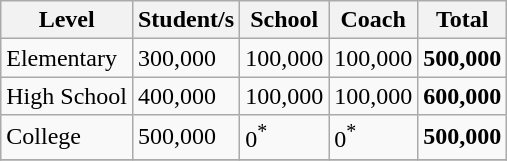<table class="wikitable">
<tr>
<th>Level</th>
<th>Student/s</th>
<th>School</th>
<th>Coach</th>
<th>Total</th>
</tr>
<tr>
<td>Elementary</td>
<td>300,000</td>
<td>100,000</td>
<td>100,000</td>
<td><strong>500,000</strong></td>
</tr>
<tr>
<td>High School</td>
<td>400,000</td>
<td>100,000</td>
<td>100,000</td>
<td><strong>600,000</strong></td>
</tr>
<tr>
<td>College</td>
<td>500,000</td>
<td>0<sup>*</sup></td>
<td>0<sup>*</sup></td>
<td><strong>500,000</strong></td>
</tr>
<tr>
</tr>
</table>
